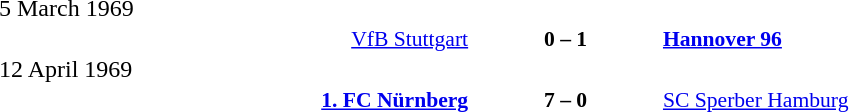<table width=100% cellspacing=1>
<tr>
<th width=25%></th>
<th width=10%></th>
<th width=25%></th>
<th></th>
</tr>
<tr>
<td>5 March 1969</td>
</tr>
<tr style=font-size:90%>
<td align=right><a href='#'>VfB Stuttgart</a></td>
<td align=center><strong>0 – 1</strong></td>
<td><strong><a href='#'>Hannover 96</a></strong></td>
</tr>
<tr>
<td>12 April 1969</td>
</tr>
<tr style=font-size:90%>
<td align=right><strong><a href='#'>1. FC Nürnberg</a></strong></td>
<td align=center><strong>7 – 0</strong></td>
<td><a href='#'>SC Sperber Hamburg</a></td>
</tr>
</table>
